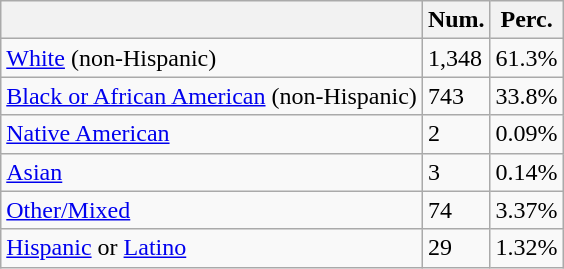<table class="wikitable">
<tr>
<th></th>
<th>Num.</th>
<th>Perc.</th>
</tr>
<tr>
<td><a href='#'>White</a> (non-Hispanic)</td>
<td>1,348</td>
<td>61.3%</td>
</tr>
<tr>
<td><a href='#'>Black or African American</a> (non-Hispanic)</td>
<td>743</td>
<td>33.8%</td>
</tr>
<tr>
<td><a href='#'>Native American</a></td>
<td>2</td>
<td>0.09%</td>
</tr>
<tr>
<td><a href='#'>Asian</a></td>
<td>3</td>
<td>0.14%</td>
</tr>
<tr>
<td><a href='#'>Other/Mixed</a></td>
<td>74</td>
<td>3.37%</td>
</tr>
<tr>
<td><a href='#'>Hispanic</a> or <a href='#'>Latino</a></td>
<td>29</td>
<td>1.32%</td>
</tr>
</table>
